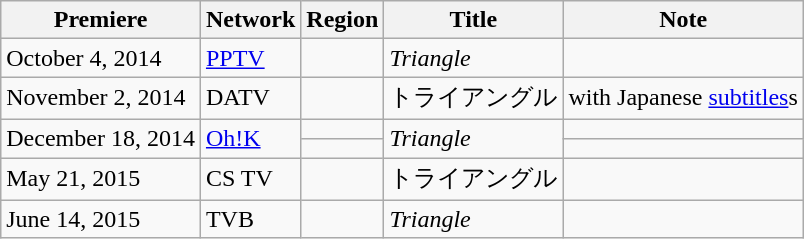<table class="wikitable">
<tr>
<th>Premiere</th>
<th>Network</th>
<th>Region</th>
<th>Title</th>
<th>Note</th>
</tr>
<tr>
<td>October 4, 2014</td>
<td><a href='#'>PPTV</a></td>
<td></td>
<td><em>Triangle</em></td>
<td></td>
</tr>
<tr>
<td>November 2, 2014</td>
<td>DATV</td>
<td></td>
<td>トライアングル</td>
<td>with Japanese <a href='#'>subtitles</a>s</td>
</tr>
<tr>
<td rowspan="2">December 18, 2014</td>
<td rowspan="2"><a href='#'>Oh!K</a></td>
<td></td>
<td rowspan="2"><em>Triangle</em></td>
<td></td>
</tr>
<tr>
<td></td>
<td></td>
</tr>
<tr>
<td>May 21, 2015</td>
<td>CS TV</td>
<td></td>
<td>トライアングル</td>
<td></td>
</tr>
<tr>
<td>June 14, 2015</td>
<td>TVB</td>
<td></td>
<td><em>Triangle</em></td>
<td></td>
</tr>
</table>
